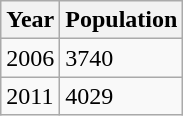<table class="wikitable">
<tr>
<th>Year</th>
<th>Population</th>
</tr>
<tr>
<td>2006</td>
<td>3740</td>
</tr>
<tr>
<td>2011</td>
<td>4029</td>
</tr>
</table>
